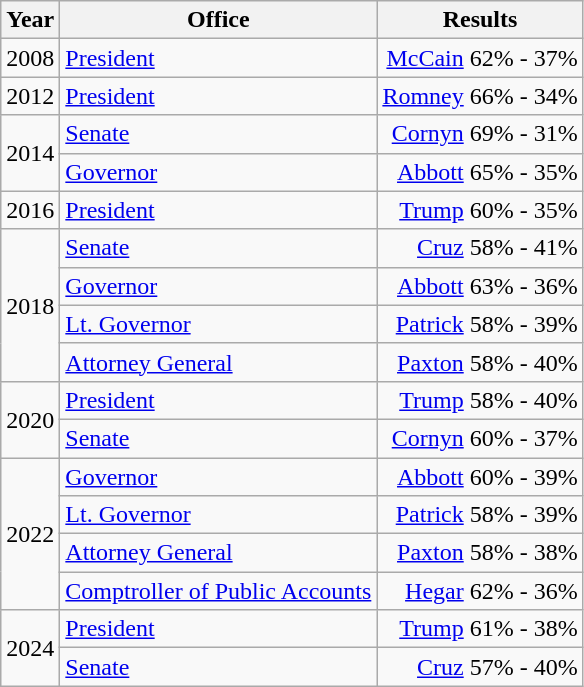<table class=wikitable>
<tr>
<th>Year</th>
<th>Office</th>
<th>Results</th>
</tr>
<tr>
<td>2008</td>
<td><a href='#'>President</a></td>
<td align="right" ><a href='#'>McCain</a> 62% - 37%</td>
</tr>
<tr>
<td>2012</td>
<td><a href='#'>President</a></td>
<td align="right" ><a href='#'>Romney</a> 66% - 34%</td>
</tr>
<tr>
<td rowspan=2>2014</td>
<td><a href='#'>Senate</a></td>
<td align="right" ><a href='#'>Cornyn</a> 69% - 31%</td>
</tr>
<tr>
<td><a href='#'>Governor</a></td>
<td align="right" ><a href='#'>Abbott</a> 65% - 35%</td>
</tr>
<tr>
<td>2016</td>
<td><a href='#'>President</a></td>
<td align="right" ><a href='#'>Trump</a> 60% - 35%</td>
</tr>
<tr>
<td rowspan=4>2018</td>
<td><a href='#'>Senate</a></td>
<td align="right" ><a href='#'>Cruz</a> 58% - 41%</td>
</tr>
<tr>
<td><a href='#'>Governor</a></td>
<td align="right" ><a href='#'>Abbott</a> 63% - 36%</td>
</tr>
<tr>
<td><a href='#'>Lt. Governor</a></td>
<td align="right" ><a href='#'>Patrick</a> 58% - 39%</td>
</tr>
<tr>
<td><a href='#'>Attorney General</a></td>
<td align="right" ><a href='#'>Paxton</a> 58% - 40%</td>
</tr>
<tr>
<td rowspan=2>2020</td>
<td><a href='#'>President</a></td>
<td align="right" ><a href='#'>Trump</a> 58% - 40%</td>
</tr>
<tr>
<td><a href='#'>Senate</a></td>
<td align="right" ><a href='#'>Cornyn</a> 60% - 37%</td>
</tr>
<tr>
<td rowspan=4>2022</td>
<td><a href='#'>Governor</a></td>
<td align="right" ><a href='#'>Abbott</a> 60% - 39%</td>
</tr>
<tr>
<td><a href='#'>Lt. Governor</a></td>
<td align="right" ><a href='#'>Patrick</a> 58% - 39%</td>
</tr>
<tr>
<td><a href='#'>Attorney General</a></td>
<td align="right" ><a href='#'>Paxton</a> 58% - 38%</td>
</tr>
<tr>
<td><a href='#'>Comptroller of Public Accounts</a></td>
<td align="right" ><a href='#'>Hegar</a> 62% - 36%</td>
</tr>
<tr>
<td rowspan=2>2024</td>
<td><a href='#'>President</a></td>
<td align="right" ><a href='#'>Trump</a> 61% - 38%</td>
</tr>
<tr>
<td><a href='#'>Senate</a></td>
<td align="right" ><a href='#'>Cruz</a> 57% - 40%</td>
</tr>
</table>
